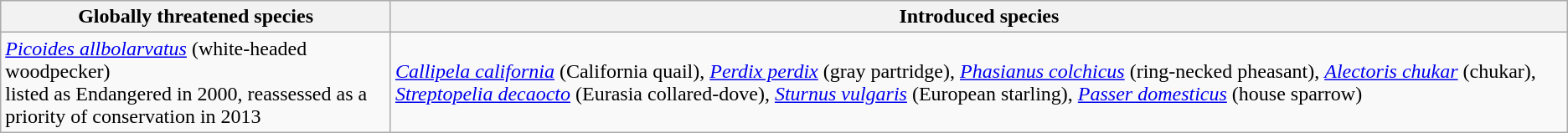<table class="wikitable">
<tr>
<th>Globally threatened species</th>
<th>Introduced species</th>
</tr>
<tr>
<td><a href='#'><em>Picoides allbolarvatus</em></a> (white-headed woodpecker)<br>listed as Endangered in 2000, reassessed as a priority of conservation in 2013</td>
<td><a href='#'><em>Callipela california</em></a> (California quail), <a href='#'><em>Perdix perdix</em></a> (gray partridge), <a href='#'><em>Phasianus colchicus</em></a> (ring-necked pheasant), <a href='#'><em>Alectoris chukar</em></a> (chukar), <a href='#'><em>Streptopelia decaocto</em></a> (Eurasia collared-dove), <a href='#'><em>Sturnus vulgaris</em></a> (European starling), <a href='#'><em>Passer domesticus</em></a> (house sparrow)</td>
</tr>
</table>
